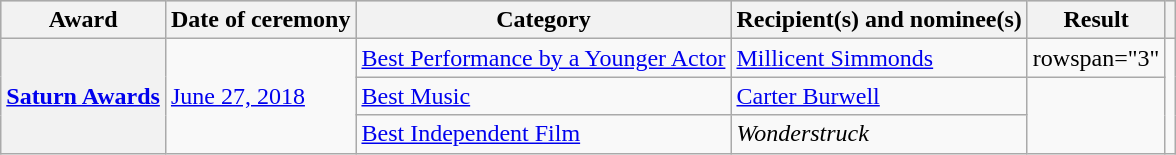<table class="wikitable sortable plainrowheaders">
<tr style="background:#ccc; text-align:center;">
<th scope="col">Award</th>
<th scope="col">Date of ceremony</th>
<th scope="col">Category</th>
<th scope="col">Recipient(s) and nominee(s)</th>
<th scope="col">Result</th>
<th scope="col" class="unsortable"></th>
</tr>
<tr>
<th scope="row" rowspan="3"><a href='#'>Saturn Awards</a></th>
<td rowspan="3"><a href='#'>June 27, 2018</a></td>
<td><a href='#'>Best Performance by a Younger Actor</a></td>
<td><a href='#'>Millicent Simmonds</a></td>
<td>rowspan="3" </td>
<td rowspan="3" style="text-align:center;"></td>
</tr>
<tr>
<td><a href='#'>Best Music</a></td>
<td><a href='#'>Carter Burwell</a></td>
</tr>
<tr>
<td><a href='#'>Best Independent Film</a></td>
<td><em>Wonderstruck</em></td>
</tr>
</table>
